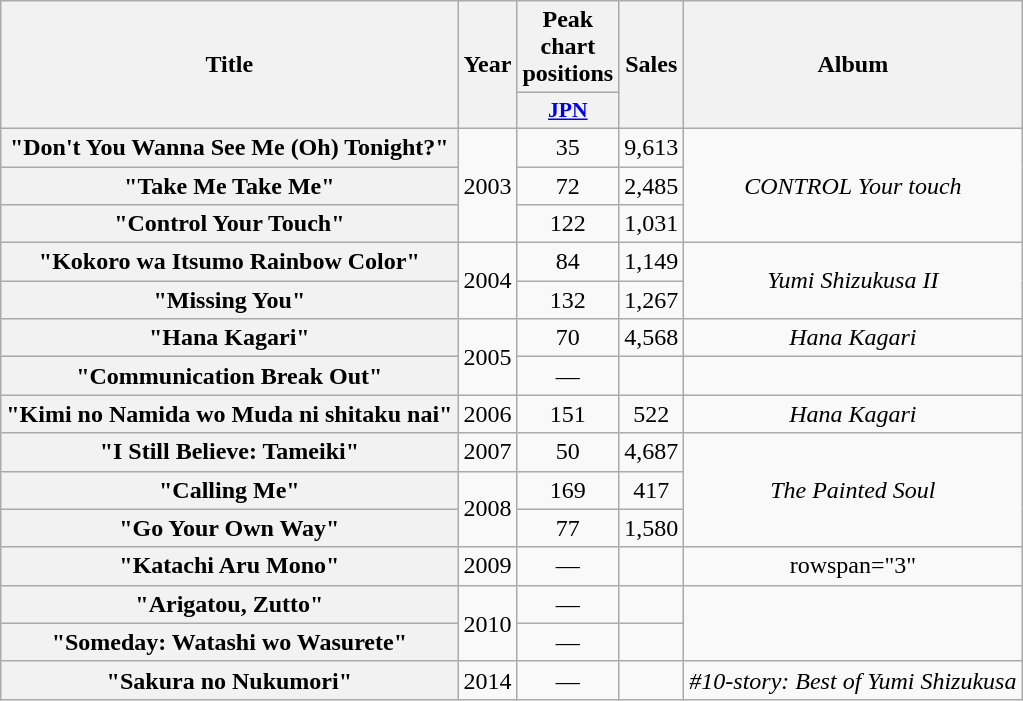<table class="wikitable plainrowheaders" style="text-align:center;">
<tr>
<th scope="col" rowspan="2">Title</th>
<th scope="col" rowspan="2">Year</th>
<th scope="col" colspan="1">Peak chart positions</th>
<th scope="col" rowspan="2">Sales<br></th>
<th scope="col" rowspan="2">Album</th>
</tr>
<tr>
<th scope="col" style="width:3em;font-size:90%;"><a href='#'>JPN</a></th>
</tr>
<tr>
<th scope="row">"Don't You Wanna See Me (Oh) Tonight?"</th>
<td rowspan="3">2003</td>
<td>35</td>
<td>9,613</td>
<td rowspan="3"><em>CONTROL Your touch</em></td>
</tr>
<tr>
<th scope="row">"Take Me Take Me"</th>
<td>72</td>
<td>2,485</td>
</tr>
<tr>
<th scope="row">"Control Your Touch"</th>
<td>122</td>
<td>1,031</td>
</tr>
<tr>
<th scope="row">"Kokoro wa Itsumo Rainbow Color"</th>
<td rowspan="2">2004</td>
<td>84</td>
<td>1,149</td>
<td rowspan="2"><em>Yumi Shizukusa II</em></td>
</tr>
<tr>
<th scope="row">"Missing You"</th>
<td>132</td>
<td>1,267</td>
</tr>
<tr>
<th scope="row">"Hana Kagari"</th>
<td rowspan="2">2005</td>
<td>70</td>
<td>4,568</td>
<td><em>Hana Kagari</em></td>
</tr>
<tr>
<th scope="row">"Communication Break Out"</th>
<td>—</td>
<td></td>
<td></td>
</tr>
<tr>
<th scope="row">"Kimi no Namida wo Muda ni shitaku nai"</th>
<td>2006</td>
<td>151</td>
<td>522</td>
<td><em>Hana Kagari</em></td>
</tr>
<tr>
<th scope="row">"I Still Believe: Tameiki"</th>
<td>2007</td>
<td>50</td>
<td>4,687</td>
<td rowspan="3"><em>The Painted Soul</em></td>
</tr>
<tr>
<th scope="row">"Calling Me"</th>
<td rowspan="2">2008</td>
<td>169</td>
<td>417</td>
</tr>
<tr>
<th scope="row">"Go Your Own Way"</th>
<td>77</td>
<td>1,580</td>
</tr>
<tr>
<th scope="row">"Katachi Aru Mono"</th>
<td>2009</td>
<td>—</td>
<td></td>
<td>rowspan="3" </td>
</tr>
<tr>
<th scope="row">"Arigatou, Zutto"</th>
<td rowspan="2">2010</td>
<td>—</td>
<td></td>
</tr>
<tr>
<th scope="row">"Someday: Watashi wo Wasurete"</th>
<td>—</td>
<td></td>
</tr>
<tr>
<th scope="row">"Sakura no Nukumori"</th>
<td>2014</td>
<td>—</td>
<td></td>
<td><em>#10-story: Best of Yumi Shizukusa</em></td>
</tr>
</table>
